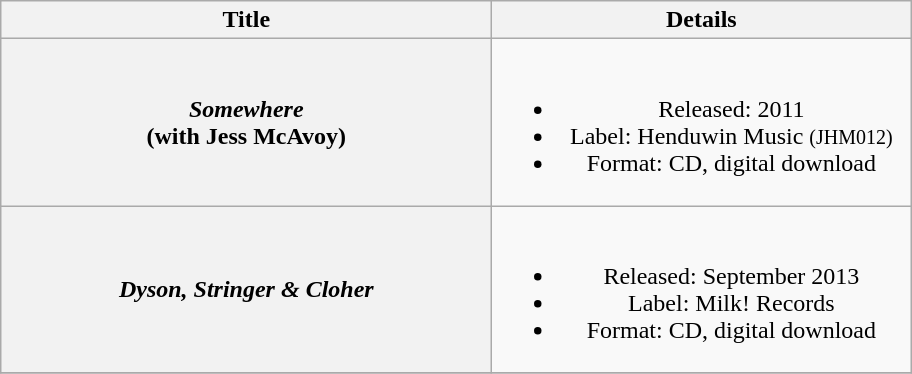<table class="wikitable plainrowheaders" style="text-align:center;" border="1">
<tr>
<th scope="col" style="width:20em;">Title</th>
<th scope="col" style="width:17em;">Details</th>
</tr>
<tr>
<th scope="row"><em>Somewhere</em> <br> (with Jess McAvoy)</th>
<td><br><ul><li>Released: 2011</li><li>Label: Henduwin Music <small>(JHM012)</small></li><li>Format: CD, digital download</li></ul></td>
</tr>
<tr>
<th scope="row"><em>Dyson, Stringer & Cloher</em> <br></th>
<td><br><ul><li>Released: September 2013</li><li>Label: Milk! Records</li><li>Format: CD, digital download</li></ul></td>
</tr>
<tr>
</tr>
</table>
